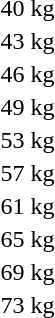<table>
<tr>
<td rowspan=2>40 kg</td>
<td rowspan=2></td>
<td rowspan=2></td>
<td></td>
</tr>
<tr>
<td></td>
</tr>
<tr>
<td rowspan=2>43 kg</td>
<td rowspan=2></td>
<td rowspan=2></td>
<td></td>
</tr>
<tr>
<td></td>
</tr>
<tr>
<td rowspan=2>46 kg</td>
<td rowspan=2></td>
<td rowspan=2></td>
<td></td>
</tr>
<tr>
<td></td>
</tr>
<tr>
<td rowspan=2>49 kg</td>
<td rowspan=2></td>
<td rowspan=2></td>
<td></td>
</tr>
<tr>
<td></td>
</tr>
<tr>
<td rowspan=2>53 kg</td>
<td rowspan=2></td>
<td rowspan=2></td>
<td></td>
</tr>
<tr>
<td></td>
</tr>
<tr>
<td rowspan=2>57 kg</td>
<td rowspan=2></td>
<td rowspan=2></td>
<td></td>
</tr>
<tr>
<td></td>
</tr>
<tr>
<td rowspan=2>61 kg</td>
<td rowspan=2></td>
<td rowspan=2></td>
<td></td>
</tr>
<tr>
<td></td>
</tr>
<tr>
<td rowspan=2>65 kg</td>
<td rowspan=2></td>
<td rowspan=2></td>
<td></td>
</tr>
<tr>
<td></td>
</tr>
<tr>
<td rowspan=2>69 kg</td>
<td rowspan=2></td>
<td rowspan=2></td>
<td></td>
</tr>
<tr>
<td></td>
</tr>
<tr>
<td rowspan=2>73 kg</td>
<td rowspan=2></td>
<td rowspan=2></td>
<td></td>
</tr>
<tr>
<td></td>
</tr>
<tr>
</tr>
</table>
